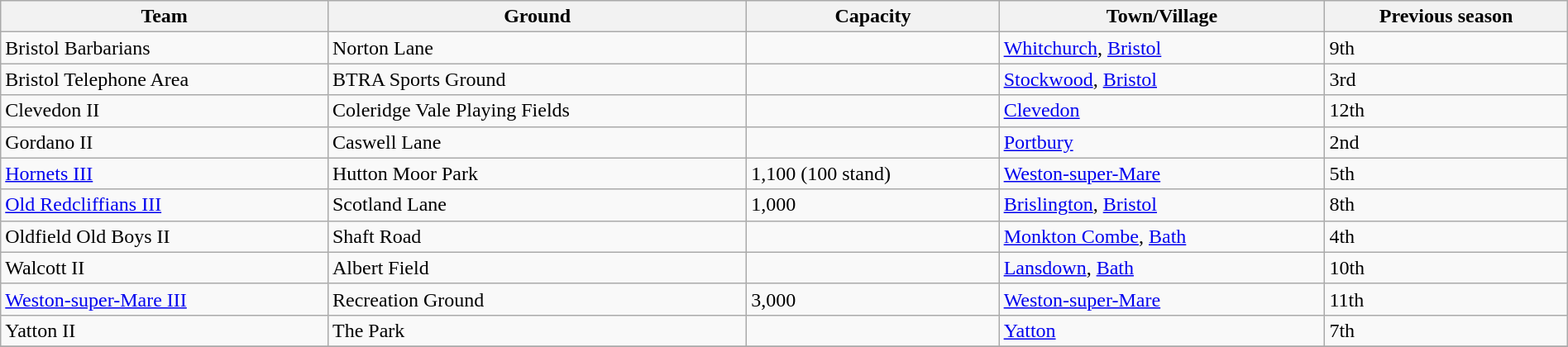<table class="wikitable sortable" width=100%>
<tr>
<th>Team</th>
<th>Ground</th>
<th>Capacity</th>
<th>Town/Village</th>
<th>Previous season</th>
</tr>
<tr>
<td>Bristol Barbarians</td>
<td>Norton Lane</td>
<td></td>
<td><a href='#'>Whitchurch</a>, <a href='#'>Bristol</a></td>
<td>9th</td>
</tr>
<tr>
<td>Bristol Telephone Area</td>
<td>BTRA Sports Ground</td>
<td></td>
<td><a href='#'>Stockwood</a>, <a href='#'>Bristol</a></td>
<td>3rd</td>
</tr>
<tr>
<td>Clevedon II</td>
<td>Coleridge Vale Playing Fields</td>
<td></td>
<td><a href='#'>Clevedon</a></td>
<td>12th</td>
</tr>
<tr>
<td>Gordano II</td>
<td>Caswell Lane</td>
<td></td>
<td><a href='#'>Portbury</a></td>
<td>2nd</td>
</tr>
<tr>
<td><a href='#'>Hornets III</a></td>
<td>Hutton Moor Park</td>
<td>1,100 (100 stand)</td>
<td><a href='#'>Weston-super-Mare</a></td>
<td>5th</td>
</tr>
<tr>
<td><a href='#'>Old Redcliffians III</a></td>
<td>Scotland Lane</td>
<td>1,000</td>
<td><a href='#'>Brislington</a>, <a href='#'>Bristol</a></td>
<td>8th</td>
</tr>
<tr>
<td>Oldfield Old Boys II</td>
<td>Shaft Road</td>
<td></td>
<td><a href='#'>Monkton Combe</a>, <a href='#'>Bath</a></td>
<td>4th</td>
</tr>
<tr>
<td>Walcott II</td>
<td>Albert Field</td>
<td></td>
<td><a href='#'>Lansdown</a>, <a href='#'>Bath</a></td>
<td>10th</td>
</tr>
<tr>
<td><a href='#'>Weston-super-Mare III</a></td>
<td>Recreation Ground</td>
<td>3,000</td>
<td><a href='#'>Weston-super-Mare</a></td>
<td>11th</td>
</tr>
<tr>
<td>Yatton II</td>
<td>The Park</td>
<td></td>
<td><a href='#'>Yatton</a></td>
<td>7th</td>
</tr>
<tr>
</tr>
</table>
